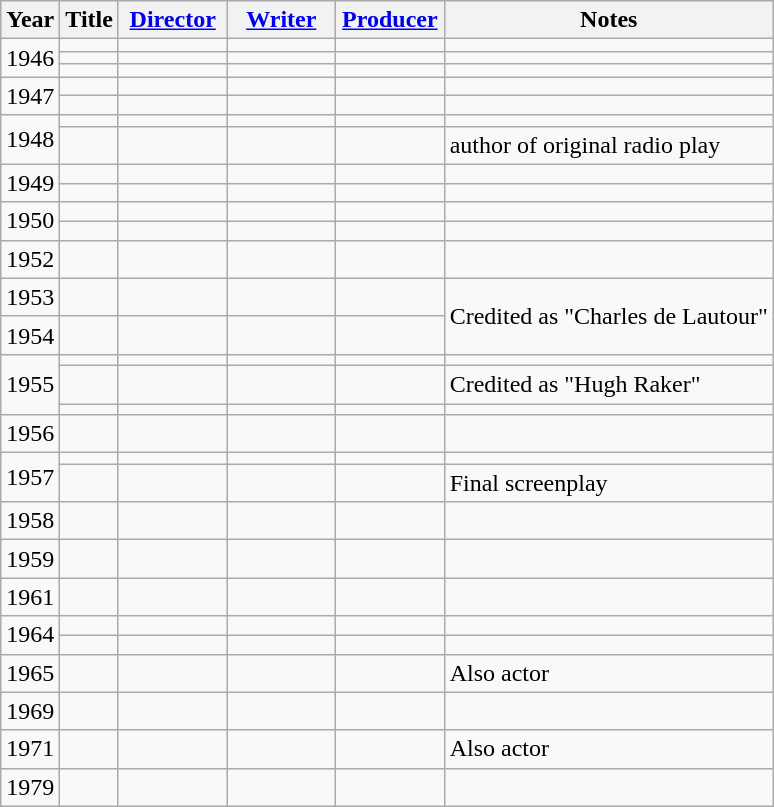<table class="wikitable">
<tr>
<th>Year</th>
<th>Title</th>
<th width="65"><a href='#'>Director</a></th>
<th width="65"><a href='#'>Writer</a></th>
<th width="65"><a href='#'>Producer</a></th>
<th>Notes</th>
</tr>
<tr>
<td rowspan=3>1946</td>
<td><em></em></td>
<td></td>
<td></td>
<td></td>
<td></td>
</tr>
<tr>
<td><em></em></td>
<td></td>
<td></td>
<td></td>
<td></td>
</tr>
<tr>
<td><em></em></td>
<td></td>
<td></td>
<td></td>
<td></td>
</tr>
<tr>
<td rowspan=2>1947</td>
<td><em></em></td>
<td></td>
<td></td>
<td></td>
<td></td>
</tr>
<tr>
<td><em></em></td>
<td></td>
<td></td>
<td></td>
<td></td>
</tr>
<tr>
<td rowspan=2>1948</td>
<td><em></em></td>
<td></td>
<td></td>
<td></td>
<td></td>
</tr>
<tr>
<td><em></em></td>
<td></td>
<td></td>
<td></td>
<td>author of original radio play</td>
</tr>
<tr>
<td rowspan=2>1949</td>
<td><em></em></td>
<td></td>
<td></td>
<td></td>
<td></td>
</tr>
<tr>
<td><em></em></td>
<td></td>
<td></td>
<td></td>
<td></td>
</tr>
<tr>
<td rowspan=2>1950</td>
<td><em></em></td>
<td></td>
<td></td>
<td></td>
<td></td>
</tr>
<tr>
<td><em></em></td>
<td></td>
<td></td>
<td></td>
<td></td>
</tr>
<tr>
<td>1952</td>
<td><em></em></td>
<td></td>
<td></td>
<td></td>
<td></td>
</tr>
<tr>
<td>1953</td>
<td><em></em></td>
<td></td>
<td></td>
<td></td>
<td rowspan=2>Credited as "Charles de Lautour"</td>
</tr>
<tr>
<td>1954</td>
<td><em></em></td>
<td></td>
<td></td>
<td></td>
</tr>
<tr>
<td rowspan=3>1955</td>
<td><em></em></td>
<td></td>
<td></td>
<td></td>
<td></td>
</tr>
<tr>
<td><em></em></td>
<td></td>
<td></td>
<td></td>
<td>Credited as "Hugh Raker"</td>
</tr>
<tr>
<td><em></em></td>
<td></td>
<td></td>
<td></td>
<td></td>
</tr>
<tr>
<td>1956</td>
<td><em></em></td>
<td></td>
<td></td>
<td></td>
<td></td>
</tr>
<tr>
<td rowspan=2>1957</td>
<td><em></em></td>
<td></td>
<td></td>
<td></td>
<td></td>
</tr>
<tr>
<td><em></em></td>
<td></td>
<td></td>
<td></td>
<td>Final screenplay</td>
</tr>
<tr>
<td>1958</td>
<td><em></em></td>
<td></td>
<td></td>
<td></td>
<td></td>
</tr>
<tr>
<td>1959</td>
<td><em></em></td>
<td></td>
<td></td>
<td></td>
<td></td>
</tr>
<tr>
<td>1961</td>
<td><em></em></td>
<td></td>
<td></td>
<td></td>
<td></td>
</tr>
<tr>
<td rowspan=2>1964</td>
<td><em></em></td>
<td></td>
<td></td>
<td></td>
<td></td>
</tr>
<tr>
<td><em></em></td>
<td></td>
<td></td>
<td></td>
<td></td>
</tr>
<tr>
<td>1965</td>
<td><em></em></td>
<td></td>
<td></td>
<td></td>
<td>Also actor</td>
</tr>
<tr>
<td>1969</td>
<td><em></em></td>
<td></td>
<td></td>
<td></td>
<td></td>
</tr>
<tr>
<td>1971</td>
<td><em></em></td>
<td></td>
<td></td>
<td></td>
<td>Also actor</td>
</tr>
<tr>
<td>1979</td>
<td><em></em></td>
<td></td>
<td></td>
<td></td>
<td></td>
</tr>
</table>
